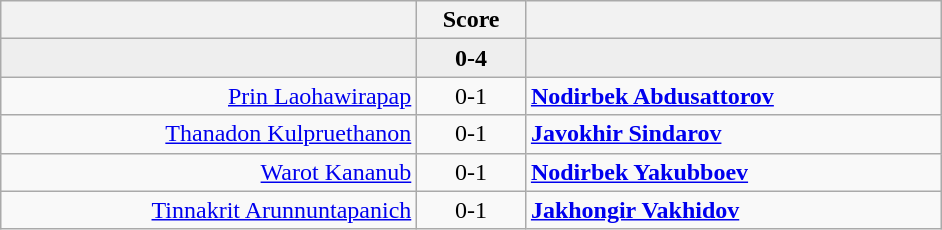<table class="wikitable" style="text-align: center; ">
<tr>
<th align="right" width="270"></th>
<th width="65">Score</th>
<th align="left" width="270"></th>
</tr>
<tr style="background:#eeeeee;">
<td align=right></td>
<td align=center><strong>0-4</strong></td>
<td align=left><strong></strong></td>
</tr>
<tr>
<td align=right><a href='#'>Prin Laohawirapap</a></td>
<td align=center>0-1</td>
<td align=left><strong><a href='#'>Nodirbek Abdusattorov</a></strong></td>
</tr>
<tr>
<td align=right><a href='#'>Thanadon Kulpruethanon</a></td>
<td align=center>0-1</td>
<td align=left><strong><a href='#'>Javokhir Sindarov</a></strong></td>
</tr>
<tr>
<td align=right><a href='#'>Warot Kananub</a></td>
<td align=center>0-1</td>
<td align=left><strong><a href='#'>Nodirbek Yakubboev</a></strong></td>
</tr>
<tr>
<td align=right><a href='#'>Tinnakrit Arunnuntapanich</a></td>
<td align=center>0-1</td>
<td align=left><strong><a href='#'>Jakhongir Vakhidov</a></strong></td>
</tr>
</table>
